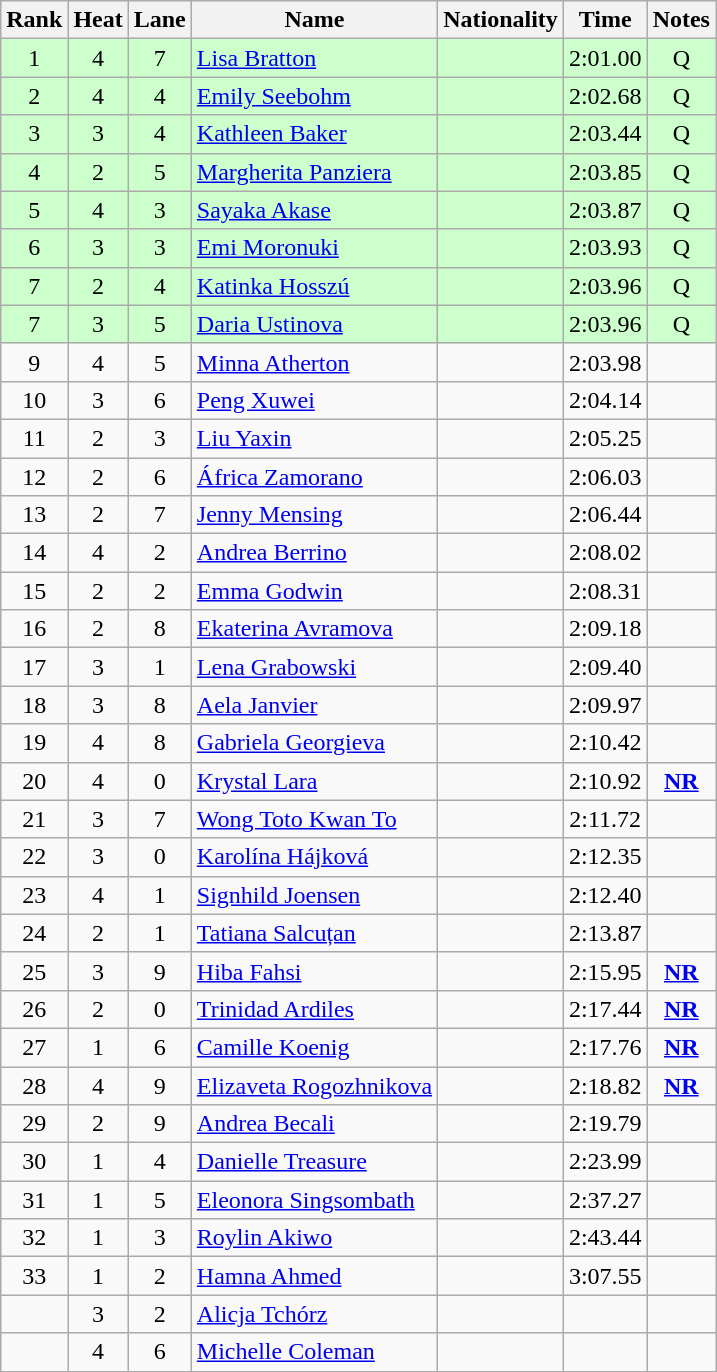<table class="wikitable sortable" style="text-align:center">
<tr>
<th>Rank</th>
<th>Heat</th>
<th>Lane</th>
<th>Name</th>
<th>Nationality</th>
<th>Time</th>
<th>Notes</th>
</tr>
<tr bgcolor=ccffcc>
<td>1</td>
<td>4</td>
<td>7</td>
<td align=left><a href='#'>Lisa Bratton</a></td>
<td align=left></td>
<td>2:01.00</td>
<td>Q</td>
</tr>
<tr bgcolor=ccffcc>
<td>2</td>
<td>4</td>
<td>4</td>
<td align=left><a href='#'>Emily Seebohm</a></td>
<td align=left></td>
<td>2:02.68</td>
<td>Q</td>
</tr>
<tr bgcolor=ccffcc>
<td>3</td>
<td>3</td>
<td>4</td>
<td align=left><a href='#'>Kathleen Baker</a></td>
<td align=left></td>
<td>2:03.44</td>
<td>Q</td>
</tr>
<tr bgcolor=ccffcc>
<td>4</td>
<td>2</td>
<td>5</td>
<td align=left><a href='#'>Margherita Panziera</a></td>
<td align=left></td>
<td>2:03.85</td>
<td>Q</td>
</tr>
<tr bgcolor=ccffcc>
<td>5</td>
<td>4</td>
<td>3</td>
<td align=left><a href='#'>Sayaka Akase</a></td>
<td align=left></td>
<td>2:03.87</td>
<td>Q</td>
</tr>
<tr bgcolor=ccffcc>
<td>6</td>
<td>3</td>
<td>3</td>
<td align=left><a href='#'>Emi Moronuki</a></td>
<td align=left></td>
<td>2:03.93</td>
<td>Q</td>
</tr>
<tr bgcolor=ccffcc>
<td>7</td>
<td>2</td>
<td>4</td>
<td align=left><a href='#'>Katinka Hosszú</a></td>
<td align=left></td>
<td>2:03.96</td>
<td>Q</td>
</tr>
<tr bgcolor=ccffcc>
<td>7</td>
<td>3</td>
<td>5</td>
<td align=left><a href='#'>Daria Ustinova</a></td>
<td align=left></td>
<td>2:03.96</td>
<td>Q</td>
</tr>
<tr>
<td>9</td>
<td>4</td>
<td>5</td>
<td align=left><a href='#'>Minna Atherton</a></td>
<td align=left></td>
<td>2:03.98</td>
<td></td>
</tr>
<tr>
<td>10</td>
<td>3</td>
<td>6</td>
<td align=left><a href='#'>Peng Xuwei</a></td>
<td align=left></td>
<td>2:04.14</td>
<td></td>
</tr>
<tr>
<td>11</td>
<td>2</td>
<td>3</td>
<td align=left><a href='#'>Liu Yaxin</a></td>
<td align=left></td>
<td>2:05.25</td>
<td></td>
</tr>
<tr>
<td>12</td>
<td>2</td>
<td>6</td>
<td align=left><a href='#'>África Zamorano</a></td>
<td align=left></td>
<td>2:06.03</td>
<td></td>
</tr>
<tr>
<td>13</td>
<td>2</td>
<td>7</td>
<td align=left><a href='#'>Jenny Mensing</a></td>
<td align=left></td>
<td>2:06.44</td>
<td></td>
</tr>
<tr>
<td>14</td>
<td>4</td>
<td>2</td>
<td align=left><a href='#'>Andrea Berrino</a></td>
<td align=left></td>
<td>2:08.02</td>
<td></td>
</tr>
<tr>
<td>15</td>
<td>2</td>
<td>2</td>
<td align=left><a href='#'>Emma Godwin</a></td>
<td align=left></td>
<td>2:08.31</td>
<td></td>
</tr>
<tr>
<td>16</td>
<td>2</td>
<td>8</td>
<td align=left><a href='#'>Ekaterina Avramova</a></td>
<td align=left></td>
<td>2:09.18</td>
<td></td>
</tr>
<tr>
<td>17</td>
<td>3</td>
<td>1</td>
<td align=left><a href='#'>Lena Grabowski</a></td>
<td align=left></td>
<td>2:09.40</td>
<td></td>
</tr>
<tr>
<td>18</td>
<td>3</td>
<td>8</td>
<td align=left><a href='#'>Aela Janvier</a></td>
<td align=left></td>
<td>2:09.97</td>
<td></td>
</tr>
<tr>
<td>19</td>
<td>4</td>
<td>8</td>
<td align=left><a href='#'>Gabriela Georgieva</a></td>
<td align=left></td>
<td>2:10.42</td>
<td></td>
</tr>
<tr>
<td>20</td>
<td>4</td>
<td>0</td>
<td align=left><a href='#'>Krystal Lara</a></td>
<td align=left></td>
<td>2:10.92</td>
<td><strong><a href='#'>NR</a></strong></td>
</tr>
<tr>
<td>21</td>
<td>3</td>
<td>7</td>
<td align=left><a href='#'>Wong Toto Kwan To</a></td>
<td align=left></td>
<td>2:11.72</td>
<td></td>
</tr>
<tr>
<td>22</td>
<td>3</td>
<td>0</td>
<td align=left><a href='#'>Karolína Hájková</a></td>
<td align=left></td>
<td>2:12.35</td>
<td></td>
</tr>
<tr>
<td>23</td>
<td>4</td>
<td>1</td>
<td align=left><a href='#'>Signhild Joensen</a></td>
<td align=left></td>
<td>2:12.40</td>
<td></td>
</tr>
<tr>
<td>24</td>
<td>2</td>
<td>1</td>
<td align=left><a href='#'>Tatiana Salcuțan</a></td>
<td align=left></td>
<td>2:13.87</td>
<td></td>
</tr>
<tr>
<td>25</td>
<td>3</td>
<td>9</td>
<td align=left><a href='#'>Hiba Fahsi</a></td>
<td align=left></td>
<td>2:15.95</td>
<td><strong><a href='#'>NR</a></strong></td>
</tr>
<tr>
<td>26</td>
<td>2</td>
<td>0</td>
<td align=left><a href='#'>Trinidad Ardiles</a></td>
<td align=left></td>
<td>2:17.44</td>
<td><strong><a href='#'>NR</a></strong></td>
</tr>
<tr>
<td>27</td>
<td>1</td>
<td>6</td>
<td align=left><a href='#'>Camille Koenig</a></td>
<td align=left></td>
<td>2:17.76</td>
<td><strong><a href='#'>NR</a></strong></td>
</tr>
<tr>
<td>28</td>
<td>4</td>
<td>9</td>
<td align=left><a href='#'>Elizaveta Rogozhnikova</a></td>
<td align=left></td>
<td>2:18.82</td>
<td><strong><a href='#'>NR</a></strong></td>
</tr>
<tr>
<td>29</td>
<td>2</td>
<td>9</td>
<td align=left><a href='#'>Andrea Becali</a></td>
<td align=left></td>
<td>2:19.79</td>
<td></td>
</tr>
<tr>
<td>30</td>
<td>1</td>
<td>4</td>
<td align=left><a href='#'>Danielle Treasure</a></td>
<td align=left></td>
<td>2:23.99</td>
<td></td>
</tr>
<tr>
<td>31</td>
<td>1</td>
<td>5</td>
<td align=left><a href='#'>Eleonora Singsombath</a></td>
<td align=left></td>
<td>2:37.27</td>
<td></td>
</tr>
<tr>
<td>32</td>
<td>1</td>
<td>3</td>
<td align=left><a href='#'>Roylin Akiwo</a></td>
<td align=left></td>
<td>2:43.44</td>
<td></td>
</tr>
<tr>
<td>33</td>
<td>1</td>
<td>2</td>
<td align=left><a href='#'>Hamna Ahmed</a></td>
<td align=left></td>
<td>3:07.55</td>
<td></td>
</tr>
<tr>
<td></td>
<td>3</td>
<td>2</td>
<td align=left><a href='#'>Alicja Tchórz</a></td>
<td align=left></td>
<td></td>
<td></td>
</tr>
<tr>
<td></td>
<td>4</td>
<td>6</td>
<td align=left><a href='#'>Michelle Coleman</a></td>
<td align=left></td>
<td></td>
<td></td>
</tr>
</table>
